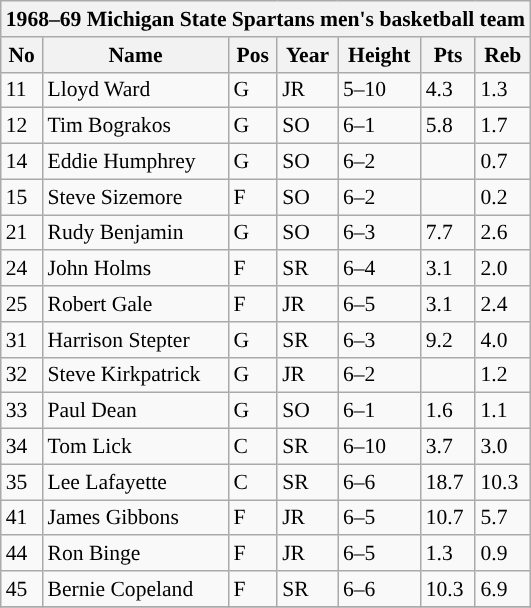<table class="wikitable sortable" style="font-size: 90%" |->
<tr>
<th colspan=9 style=>1968–69 Michigan State Spartans men's basketball team</th>
</tr>
<tr>
<th style="background:#">No</th>
<th style="background:#">Name</th>
<th style="background:#">Pos</th>
<th style="background:#">Year</th>
<th style="background:#">Height</th>
<th style="background:#">Pts</th>
<th style="background:#">Reb</th>
</tr>
<tr>
<td>11</td>
<td>Lloyd Ward</td>
<td>G</td>
<td>JR</td>
<td>5–10</td>
<td>4.3</td>
<td>1.3</td>
</tr>
<tr>
<td>12</td>
<td>Tim Bograkos</td>
<td>G</td>
<td>SO</td>
<td>6–1</td>
<td>5.8</td>
<td>1.7</td>
</tr>
<tr>
<td>14</td>
<td>Eddie Humphrey</td>
<td>G</td>
<td>SO</td>
<td>6–2</td>
<td></td>
<td>0.7</td>
</tr>
<tr>
<td>15</td>
<td>Steve Sizemore</td>
<td>F</td>
<td>SO</td>
<td>6–2</td>
<td></td>
<td>0.2</td>
</tr>
<tr>
<td>21</td>
<td>Rudy Benjamin</td>
<td>G</td>
<td>SO</td>
<td>6–3</td>
<td>7.7</td>
<td>2.6</td>
</tr>
<tr>
<td>24</td>
<td>John Holms</td>
<td>F</td>
<td>SR</td>
<td>6–4</td>
<td>3.1</td>
<td>2.0</td>
</tr>
<tr>
<td>25</td>
<td>Robert Gale</td>
<td>F</td>
<td>JR</td>
<td>6–5</td>
<td>3.1</td>
<td>2.4</td>
</tr>
<tr>
<td>31</td>
<td>Harrison Stepter</td>
<td>G</td>
<td>SR</td>
<td>6–3</td>
<td>9.2</td>
<td>4.0</td>
</tr>
<tr>
<td>32</td>
<td>Steve Kirkpatrick</td>
<td>G</td>
<td>JR</td>
<td>6–2</td>
<td></td>
<td>1.2</td>
</tr>
<tr>
<td>33</td>
<td>Paul Dean</td>
<td>G</td>
<td>SO</td>
<td>6–1</td>
<td>1.6</td>
<td>1.1</td>
</tr>
<tr>
<td>34</td>
<td>Tom Lick</td>
<td>C</td>
<td>SR</td>
<td>6–10</td>
<td>3.7</td>
<td>3.0</td>
</tr>
<tr>
<td>35</td>
<td>Lee Lafayette</td>
<td>C</td>
<td>SR</td>
<td>6–6</td>
<td>18.7</td>
<td>10.3</td>
</tr>
<tr>
<td>41</td>
<td>James Gibbons</td>
<td>F</td>
<td>JR</td>
<td>6–5</td>
<td>10.7</td>
<td>5.7</td>
</tr>
<tr>
<td>44</td>
<td>Ron Binge</td>
<td>F</td>
<td>JR</td>
<td>6–5</td>
<td>1.3</td>
<td>0.9</td>
</tr>
<tr>
<td>45</td>
<td>Bernie Copeland</td>
<td>F</td>
<td>SR</td>
<td>6–6</td>
<td>10.3</td>
<td>6.9</td>
</tr>
<tr>
</tr>
</table>
